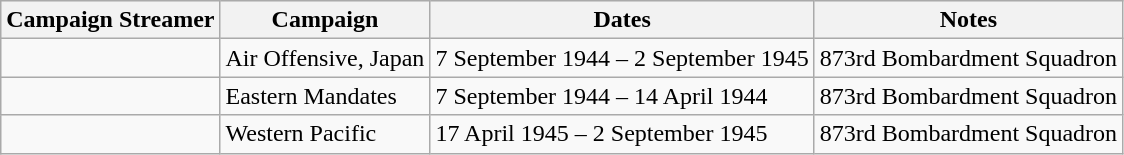<table class="wikitable">
<tr style="background:#efefef;">
<th>Campaign Streamer</th>
<th>Campaign</th>
<th>Dates</th>
<th>Notes</th>
</tr>
<tr>
<td></td>
<td>Air Offensive, Japan</td>
<td>7 September 1944 – 2 September 1945</td>
<td>873rd Bombardment Squadron</td>
</tr>
<tr>
<td></td>
<td>Eastern Mandates</td>
<td>7 September 1944 – 14 April 1944</td>
<td>873rd Bombardment Squadron</td>
</tr>
<tr>
<td></td>
<td>Western Pacific</td>
<td>17 April 1945 – 2 September 1945</td>
<td>873rd Bombardment Squadron</td>
</tr>
</table>
